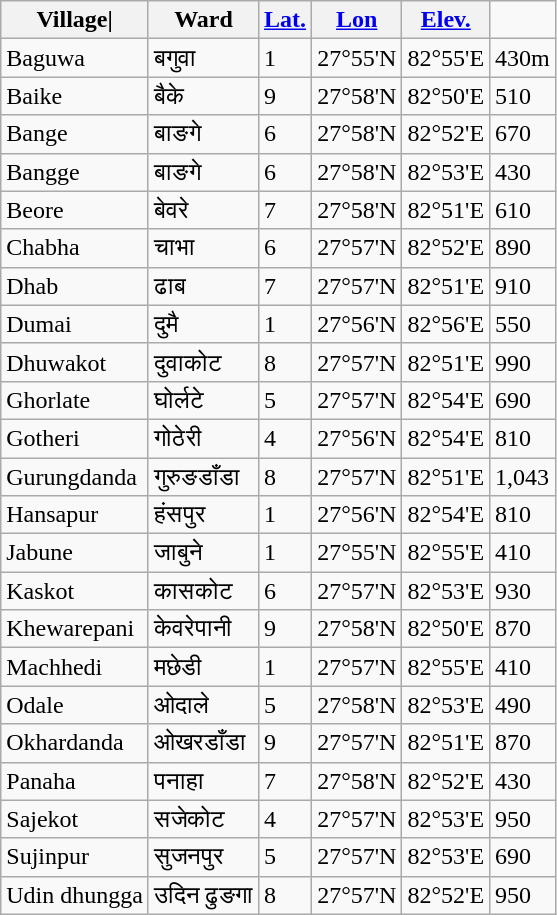<table class="wikitable">
<tr>
<th>Village|</th>
<th>Ward</th>
<th><a href='#'>Lat.</a></th>
<th><a href='#'>Lon</a></th>
<th><a href='#'>Elev.</a></th>
</tr>
<tr>
<td>Baguwa</td>
<td>बगुवा</td>
<td>1</td>
<td>27°55'N</td>
<td>82°55'E</td>
<td> 430m</td>
</tr>
<tr>
<td>Baike</td>
<td>बैके</td>
<td>9</td>
<td>27°58'N</td>
<td>82°50'E</td>
<td> 510</td>
</tr>
<tr>
<td>Bange</td>
<td>बाङगे</td>
<td>6</td>
<td>27°58'N</td>
<td>82°52'E</td>
<td> 670</td>
</tr>
<tr>
<td>Bangge</td>
<td>बाङगे</td>
<td>6</td>
<td>27°58'N</td>
<td>82°53'E</td>
<td> 430</td>
</tr>
<tr>
<td>Beore</td>
<td>बेवरे</td>
<td>7</td>
<td>27°58'N</td>
<td>82°51'E</td>
<td> 610</td>
</tr>
<tr>
<td>Chabha</td>
<td>चाभा</td>
<td>6</td>
<td>27°57'N</td>
<td>82°52'E</td>
<td> 890</td>
</tr>
<tr>
<td>Dhab</td>
<td>ढाब</td>
<td>7</td>
<td>27°57'N</td>
<td>82°51'E</td>
<td> 910</td>
</tr>
<tr>
<td>Dumai</td>
<td>दुमै</td>
<td>1</td>
<td>27°56'N</td>
<td>82°56'E</td>
<td> 550</td>
</tr>
<tr>
<td>Dhuwakot</td>
<td>दुवाकोट</td>
<td>8</td>
<td>27°57'N</td>
<td>82°51'E</td>
<td> 990</td>
</tr>
<tr>
<td>Ghorlate</td>
<td>घोर्लटे</td>
<td>5</td>
<td>27°57'N</td>
<td>82°54'E</td>
<td> 690</td>
</tr>
<tr>
<td>Gotheri</td>
<td>गोठेरी</td>
<td>4</td>
<td>27°56'N</td>
<td>82°54'E</td>
<td> 810</td>
</tr>
<tr>
<td>Gurungdanda</td>
<td>गुरुङडाँडा</td>
<td>8</td>
<td>27°57'N</td>
<td>82°51'E</td>
<td>1,043</td>
</tr>
<tr>
<td>Hansapur</td>
<td>हंसपुर</td>
<td>1</td>
<td>27°56'N</td>
<td>82°54'E</td>
<td> 810</td>
</tr>
<tr>
<td>Jabune</td>
<td>जाबुने</td>
<td>1</td>
<td>27°55'N</td>
<td>82°55'E</td>
<td> 410</td>
</tr>
<tr>
<td>Kaskot</td>
<td>कासकोट</td>
<td>6</td>
<td>27°57'N</td>
<td>82°53'E</td>
<td> 930</td>
</tr>
<tr>
<td>Khewarepani</td>
<td>केवरेपानी</td>
<td>9</td>
<td>27°58'N</td>
<td>82°50'E</td>
<td> 870</td>
</tr>
<tr>
<td>Machhedi</td>
<td>मछेडी</td>
<td>1</td>
<td>27°57'N</td>
<td>82°55'E</td>
<td> 410</td>
</tr>
<tr>
<td>Odale</td>
<td>ओदाले</td>
<td>5</td>
<td>27°58'N</td>
<td>82°53'E</td>
<td> 490</td>
</tr>
<tr>
<td>Okhardanda</td>
<td>ओखरडाँडा</td>
<td>9</td>
<td>27°57'N</td>
<td>82°51'E</td>
<td> 870</td>
</tr>
<tr>
<td>Panaha</td>
<td>पनाहा</td>
<td>7</td>
<td>27°58'N</td>
<td>82°52'E</td>
<td> 430</td>
</tr>
<tr>
<td>Sajekot</td>
<td>सजेकोट</td>
<td>4</td>
<td>27°57'N</td>
<td>82°53'E</td>
<td> 950</td>
</tr>
<tr>
<td>Sujinpur</td>
<td>सुजनपुर</td>
<td>5</td>
<td>27°57'N</td>
<td>82°53'E</td>
<td> 690</td>
</tr>
<tr>
<td>Udin dhungga</td>
<td>उदिन ढुङगा</td>
<td>8</td>
<td>27°57'N</td>
<td>82°52'E</td>
<td> 950</td>
</tr>
</table>
